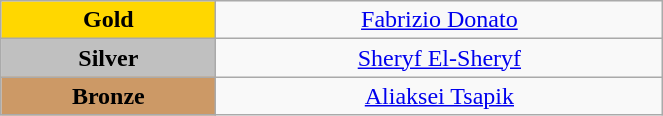<table class="wikitable" style=" text-align:center; " width="35%">
<tr>
<td bgcolor="gold"><strong>Gold</strong></td>
<td><a href='#'>Fabrizio Donato</a><br>  <small><em></em></small></td>
</tr>
<tr>
<td bgcolor="silver"><strong>Silver</strong></td>
<td><a href='#'>Sheryf El-Sheryf</a><br>  <small><em></em></small></td>
</tr>
<tr>
<td bgcolor="CC9966"><strong>Bronze</strong></td>
<td><a href='#'>Aliaksei Tsapik</a><br>  <small><em></em></small></td>
</tr>
</table>
